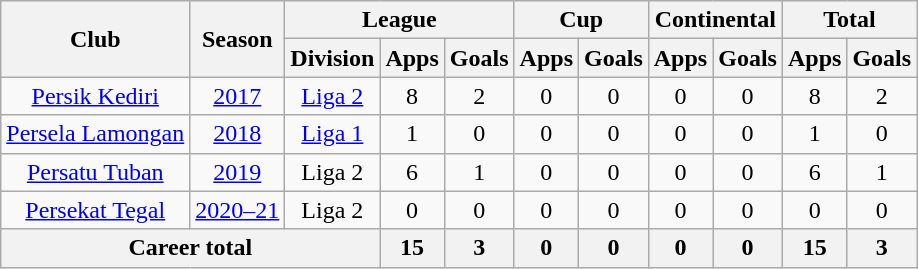<table class="wikitable" style="text-align:center">
<tr>
<th rowspan="2">Club</th>
<th rowspan="2">Season</th>
<th colspan="3">League</th>
<th colspan="2">Cup</th>
<th colspan="2">Continental</th>
<th colspan="2">Total</th>
</tr>
<tr>
<th>Division</th>
<th>Apps</th>
<th>Goals</th>
<th>Apps</th>
<th>Goals</th>
<th>Apps</th>
<th>Goals</th>
<th>Apps</th>
<th>Goals</th>
</tr>
<tr>
<td rowspan="1" valign="center"><a href='#'>Persik Kediri</a></td>
<td><a href='#'>2017</a></td>
<td><a href='#'>Liga 2</a></td>
<td>8</td>
<td>2</td>
<td>0</td>
<td>0</td>
<td>0</td>
<td>0</td>
<td>8</td>
<td>2</td>
</tr>
<tr>
<td rowspan="1" valign="center"><a href='#'>Persela Lamongan</a></td>
<td><a href='#'>2018</a></td>
<td><a href='#'>Liga 1</a></td>
<td>1</td>
<td>0</td>
<td>0</td>
<td>0</td>
<td>0</td>
<td>0</td>
<td>1</td>
<td>0</td>
</tr>
<tr>
<td rowspan="1" valign="center"><a href='#'>Persatu Tuban</a></td>
<td><a href='#'>2019</a></td>
<td>Liga 2</td>
<td>6</td>
<td>1</td>
<td>0</td>
<td>0</td>
<td>0</td>
<td>0</td>
<td>6</td>
<td>1</td>
</tr>
<tr>
<td rowspan="1" valign="center"><a href='#'>Persekat Tegal</a></td>
<td><a href='#'>2020–21</a></td>
<td>Liga 2</td>
<td>0</td>
<td>0</td>
<td>0</td>
<td>0</td>
<td>0</td>
<td>0</td>
<td>0</td>
<td>0</td>
</tr>
<tr>
<th colspan="3">Career total</th>
<th>15</th>
<th>3</th>
<th>0</th>
<th>0</th>
<th>0</th>
<th>0</th>
<th>15</th>
<th>3</th>
</tr>
</table>
